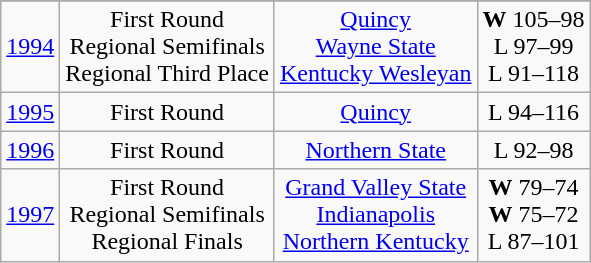<table class="wikitable" style="text-align:center">
<tr>
</tr>
<tr align="center">
<td><a href='#'>1994</a></td>
<td>First Round <br>Regional Semifinals<br>Regional Third Place</td>
<td><a href='#'>Quincy</a><br><a href='#'>Wayne State</a><br><a href='#'>Kentucky Wesleyan</a></td>
<td><strong>W</strong> 105–98<br>L 97–99<br> L 91–118</td>
</tr>
<tr>
<td><a href='#'>1995</a></td>
<td>First Round</td>
<td><a href='#'>Quincy</a></td>
<td>L 94–116</td>
</tr>
<tr>
<td><a href='#'>1996</a></td>
<td>First Round</td>
<td><a href='#'>Northern State</a></td>
<td>L 92–98</td>
</tr>
<tr>
<td><a href='#'>1997</a></td>
<td>First Round<br>Regional Semifinals<br>Regional Finals</td>
<td><a href='#'>Grand Valley State</a><br><a href='#'>Indianapolis</a><br><a href='#'>Northern Kentucky</a></td>
<td><strong>W</strong> 79–74<br><strong>W</strong> 75–72<br>L 87–101</td>
</tr>
</table>
